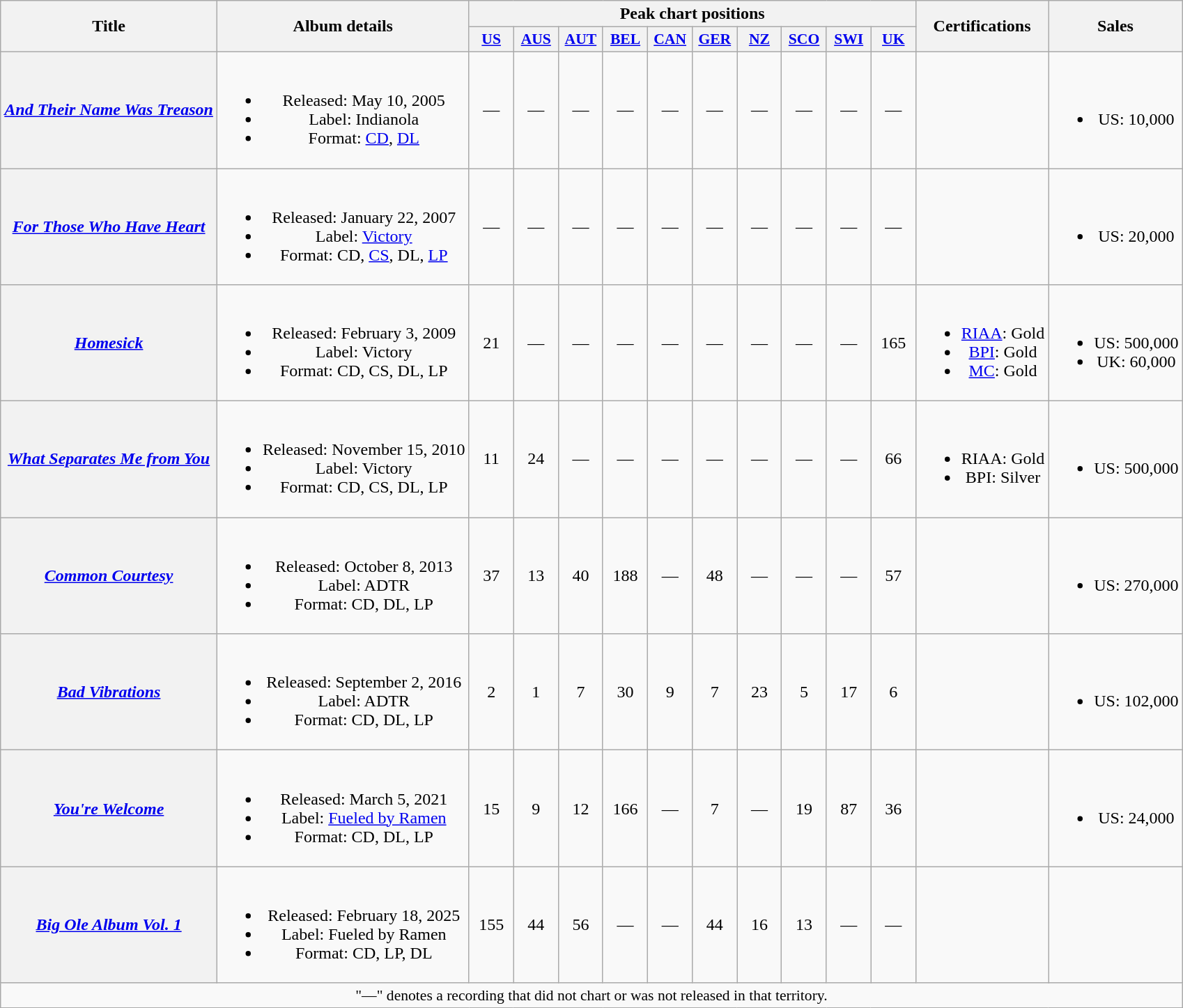<table class="wikitable plainrowheaders" style="text-align:center;">
<tr>
<th scope="col" rowspan="2">Title</th>
<th scope="col" rowspan="2">Album details</th>
<th scope="col" colspan="10">Peak chart positions</th>
<th scope="col" rowspan="2">Certifications</th>
<th scope="col" rowspan="2">Sales</th>
</tr>
<tr>
<th scope="col" style="width:2.5em;font-size:90%;"><a href='#'>US</a><br></th>
<th scope="col" style="width:2.5em;font-size:90%;"><a href='#'>AUS</a><br></th>
<th scope="col" style="width:2.5em;font-size:90%;"><a href='#'>AUT</a><br></th>
<th scope="col" style="width:2.5em;font-size:90%;"><a href='#'>BEL</a><br></th>
<th scope="col" style="width:2.5em;font-size:90%;"><a href='#'>CAN</a><br></th>
<th scope="col" style="width:2.5em;font-size:90%;"><a href='#'>GER</a><br></th>
<th scope="col" style="width:2.5em;font-size:90%;"><a href='#'>NZ</a><br></th>
<th scope="col" style="width:2.5em;font-size:90%;"><a href='#'>SCO</a><br></th>
<th scope="col" style="width:2.5em;font-size:90%;"><a href='#'>SWI</a><br></th>
<th scope="col" style="width:2.5em;font-size:90%;"><a href='#'>UK</a><br></th>
</tr>
<tr>
<th scope="row"><em><a href='#'>And Their Name Was Treason</a></em></th>
<td><br><ul><li>Released: May 10, 2005</li><li>Label: Indianola</li><li>Format: <a href='#'>CD</a>, <a href='#'>DL</a></li></ul></td>
<td>—</td>
<td>—</td>
<td>—</td>
<td>—</td>
<td>—</td>
<td>—</td>
<td>—</td>
<td>—</td>
<td>—</td>
<td>—</td>
<td></td>
<td><br><ul><li>US: 10,000</li></ul></td>
</tr>
<tr>
<th scope="row"><em><a href='#'>For Those Who Have Heart</a></em></th>
<td><br><ul><li>Released: January 22, 2007</li><li>Label: <a href='#'>Victory</a></li><li>Format: CD, <a href='#'>CS</a>, DL, <a href='#'>LP</a></li></ul></td>
<td>—</td>
<td>—</td>
<td>—</td>
<td>—</td>
<td>—</td>
<td>—</td>
<td>—</td>
<td>—</td>
<td>—</td>
<td>—</td>
<td></td>
<td><br><ul><li>US: 20,000</li></ul></td>
</tr>
<tr>
<th scope="row"><em><a href='#'>Homesick</a></em></th>
<td><br><ul><li>Released: February 3, 2009</li><li>Label: Victory</li><li>Format: CD, CS, DL, LP</li></ul></td>
<td>21</td>
<td>—</td>
<td>—</td>
<td>—</td>
<td>—</td>
<td>—</td>
<td>—</td>
<td>—</td>
<td>—</td>
<td>165</td>
<td><br><ul><li><a href='#'>RIAA</a>: Gold</li><li><a href='#'>BPI</a>: Gold</li><li><a href='#'>MC</a>: Gold</li></ul></td>
<td><br><ul><li>US: 500,000</li><li>UK: 60,000</li></ul></td>
</tr>
<tr>
<th scope="row"><em><a href='#'>What Separates Me from You</a></em></th>
<td><br><ul><li>Released: November 15, 2010</li><li>Label: Victory</li><li>Format: CD, CS, DL, LP</li></ul></td>
<td>11</td>
<td>24</td>
<td>—</td>
<td>—</td>
<td>—</td>
<td>—</td>
<td>—</td>
<td>—</td>
<td>—</td>
<td>66</td>
<td><br><ul><li>RIAA: Gold</li><li>BPI: Silver</li></ul></td>
<td><br><ul><li>US: 500,000</li></ul></td>
</tr>
<tr>
<th scope="row"><em><a href='#'>Common Courtesy</a></em></th>
<td><br><ul><li>Released: October 8, 2013</li><li>Label: ADTR</li><li>Format: CD, DL, LP</li></ul></td>
<td>37</td>
<td>13</td>
<td>40</td>
<td>188</td>
<td>—</td>
<td>48</td>
<td>—</td>
<td>—</td>
<td>—</td>
<td>57</td>
<td></td>
<td><br><ul><li>US: 270,000</li></ul></td>
</tr>
<tr>
<th scope="row"><em><a href='#'>Bad Vibrations</a></em></th>
<td><br><ul><li>Released: September 2, 2016</li><li>Label: ADTR</li><li>Format: CD, DL, LP</li></ul></td>
<td>2</td>
<td>1</td>
<td>7</td>
<td>30</td>
<td>9</td>
<td>7</td>
<td>23</td>
<td>5</td>
<td>17</td>
<td>6</td>
<td></td>
<td><br><ul><li>US: 102,000</li></ul></td>
</tr>
<tr>
<th scope="row"><em><a href='#'>You're Welcome</a></em></th>
<td><br><ul><li>Released: March 5, 2021</li><li>Label: <a href='#'>Fueled by Ramen</a></li><li>Format: CD, DL, LP</li></ul></td>
<td>15</td>
<td>9</td>
<td>12</td>
<td>166</td>
<td>—</td>
<td>7</td>
<td>—</td>
<td>19</td>
<td>87</td>
<td>36</td>
<td></td>
<td><br><ul><li>US: 24,000</li></ul></td>
</tr>
<tr>
<th scope="row"><em><a href='#'>Big Ole Album Vol. 1</a></em></th>
<td><br><ul><li>Released: February 18, 2025</li><li>Label: Fueled by Ramen</li><li>Format: CD, LP, DL</li></ul></td>
<td>155</td>
<td>44</td>
<td>56</td>
<td>—</td>
<td>—</td>
<td>44</td>
<td>16</td>
<td>13</td>
<td>—</td>
<td>—</td>
<td></td>
<td></td>
</tr>
<tr>
<td colspan="15" style="font-size:90%">"—" denotes a recording that did not chart or was not released in that territory.</td>
</tr>
</table>
